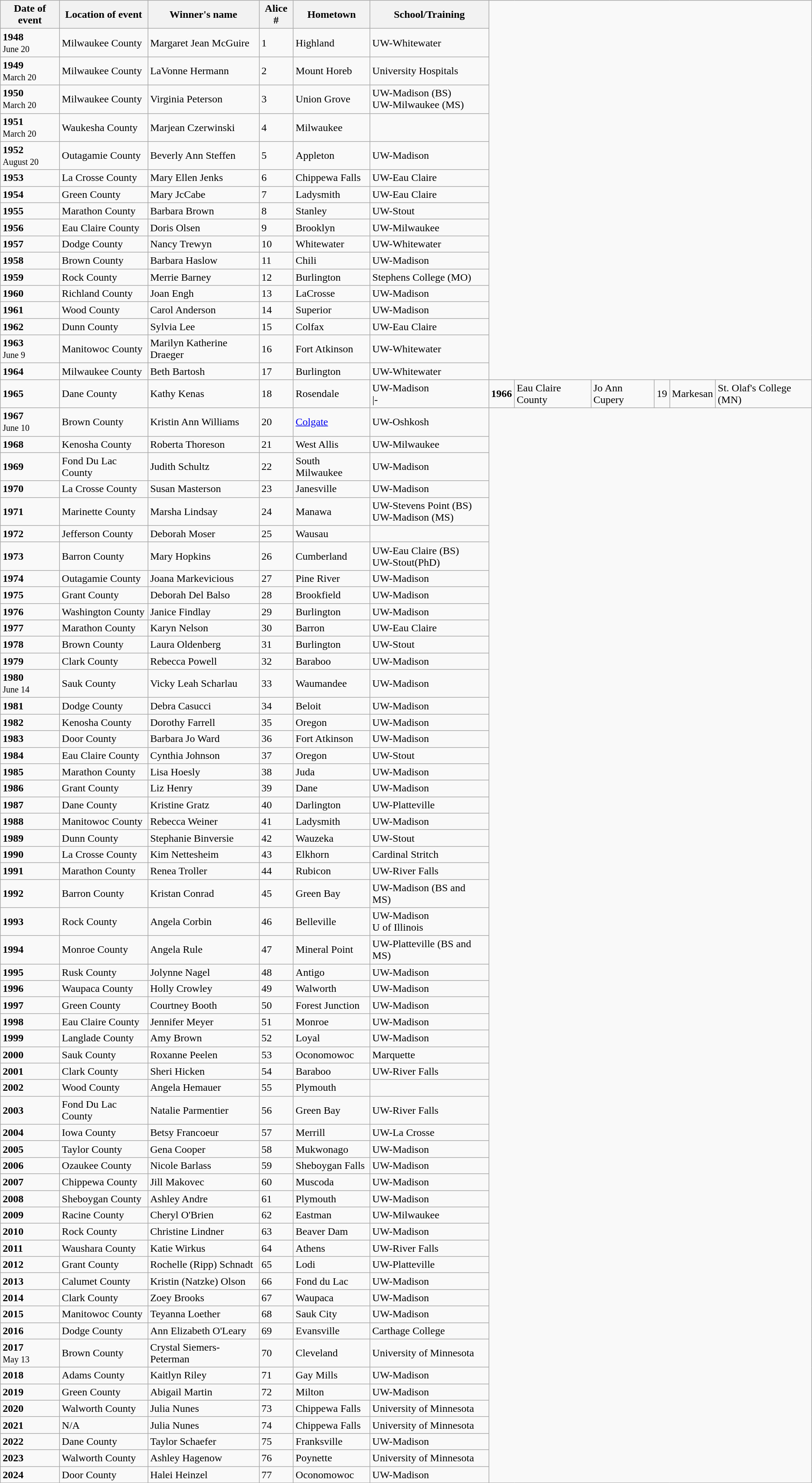<table class="wikitable">
<tr>
<th>Date of event</th>
<th>Location of event</th>
<th>Winner's name</th>
<th>Alice #</th>
<th>Hometown</th>
<th>School/Training<br></th>
</tr>
<tr>
<td><strong>1948</strong> <br> <small>June 20</small></td>
<td>Milwaukee County</td>
<td>Margaret Jean McGuire</td>
<td>1</td>
<td>Highland</td>
<td>UW-Whitewater</td>
</tr>
<tr>
<td><strong>1949</strong> <br> <small>March 20</small></td>
<td>Milwaukee County</td>
<td>LaVonne Hermann</td>
<td>2</td>
<td>Mount Horeb</td>
<td>University Hospitals</td>
</tr>
<tr>
<td><strong>1950</strong> <br> <small>March 20</small></td>
<td>Milwaukee County</td>
<td>Virginia Peterson</td>
<td>3</td>
<td>Union Grove</td>
<td>UW-Madison (BS)<br>UW-Milwaukee (MS)</td>
</tr>
<tr>
<td><strong>1951</strong> <br> <small>March 20</small></td>
<td>Waukesha County</td>
<td>Marjean Czerwinski</td>
<td>4</td>
<td>Milwaukee</td>
<td></td>
</tr>
<tr>
<td><strong>1952</strong> <br> <small>August 20</small></td>
<td>Outagamie County</td>
<td>Beverly Ann Steffen</td>
<td>5</td>
<td>Appleton</td>
<td>UW-Madison</td>
</tr>
<tr>
<td><strong>1953</strong> <br> <small></small></td>
<td>La Crosse County</td>
<td>Mary Ellen Jenks</td>
<td>6</td>
<td>Chippewa Falls</td>
<td>UW-Eau Claire</td>
</tr>
<tr>
<td><strong>1954</strong> <br> <small></small></td>
<td>Green County</td>
<td>Mary JcCabe</td>
<td>7</td>
<td>Ladysmith</td>
<td>UW-Eau Claire</td>
</tr>
<tr>
<td><strong>1955</strong> <br> <small></small></td>
<td>Marathon County</td>
<td>Barbara Brown</td>
<td>8</td>
<td>Stanley</td>
<td>UW-Stout</td>
</tr>
<tr>
<td><strong>1956</strong></td>
<td>Eau Claire County</td>
<td>Doris Olsen</td>
<td>9</td>
<td>Brooklyn</td>
<td>UW-Milwaukee</td>
</tr>
<tr>
<td><strong>1957</strong></td>
<td>Dodge County</td>
<td>Nancy Trewyn</td>
<td>10</td>
<td>Whitewater</td>
<td>UW-Whitewater</td>
</tr>
<tr>
<td><strong>1958</strong></td>
<td>Brown County</td>
<td>Barbara Haslow</td>
<td>11</td>
<td>Chili</td>
<td>UW-Madison</td>
</tr>
<tr>
<td><strong>1959</strong></td>
<td>Rock County</td>
<td>Merrie Barney</td>
<td>12</td>
<td>Burlington</td>
<td>Stephens College (MO)</td>
</tr>
<tr>
<td><strong>1960</strong></td>
<td>Richland County</td>
<td>Joan Engh</td>
<td>13</td>
<td>LaCrosse</td>
<td>UW-Madison</td>
</tr>
<tr>
<td><strong>1961</strong></td>
<td>Wood County</td>
<td>Carol Anderson</td>
<td>14</td>
<td>Superior</td>
<td>UW-Madison</td>
</tr>
<tr>
<td><strong>1962</strong></td>
<td>Dunn County</td>
<td>Sylvia Lee</td>
<td>15</td>
<td>Colfax</td>
<td>UW-Eau Claire</td>
</tr>
<tr>
<td><strong>1963</strong> <br> <small>June 9</small></td>
<td>Manitowoc County</td>
<td>Marilyn Katherine Draeger</td>
<td>16</td>
<td>Fort Atkinson</td>
<td>UW-Whitewater</td>
</tr>
<tr>
<td><strong>1964</strong></td>
<td>Milwaukee County</td>
<td>Beth Bartosh</td>
<td>17</td>
<td>Burlington</td>
<td>UW-Whitewater</td>
</tr>
<tr>
<td><strong>1965</strong></td>
<td>Dane County</td>
<td>Kathy Kenas</td>
<td>18</td>
<td>Rosendale</td>
<td>UW-Madison<br>|-</td>
<td><strong>1966</strong></td>
<td>Eau Claire County</td>
<td>Jo Ann Cupery</td>
<td>19</td>
<td>Markesan</td>
<td>St. Olaf's College (MN)</td>
</tr>
<tr>
<td><strong>1967</strong> <br> <small>June 10</small></td>
<td>Brown County</td>
<td>Kristin Ann Williams</td>
<td>20</td>
<td><a href='#'>Colgate</a></td>
<td>UW-Oshkosh</td>
</tr>
<tr>
<td><strong>1968</strong></td>
<td>Kenosha County</td>
<td>Roberta Thoreson</td>
<td>21</td>
<td>West Allis</td>
<td>UW-Milwaukee</td>
</tr>
<tr>
<td><strong>1969</strong></td>
<td>Fond Du Lac County</td>
<td>Judith Schultz</td>
<td>22</td>
<td>South Milwaukee</td>
<td>UW-Madison</td>
</tr>
<tr>
<td><strong>1970</strong></td>
<td>La Crosse County</td>
<td>Susan Masterson</td>
<td>23</td>
<td>Janesville</td>
<td>UW-Madison</td>
</tr>
<tr>
<td><strong>1971</strong></td>
<td>Marinette County</td>
<td>Marsha Lindsay</td>
<td>24</td>
<td>Manawa</td>
<td>UW-Stevens Point (BS)<br>UW-Madison (MS)</td>
</tr>
<tr>
<td><strong>1972</strong></td>
<td>Jefferson County</td>
<td>Deborah Moser</td>
<td>25</td>
<td>Wausau</td>
<td></td>
</tr>
<tr>
<td><strong>1973</strong></td>
<td>Barron County</td>
<td>Mary Hopkins</td>
<td>26</td>
<td>Cumberland</td>
<td>UW-Eau Claire (BS)<br>UW-Stout(PhD)</td>
</tr>
<tr>
<td><strong>1974</strong></td>
<td>Outagamie County</td>
<td>Joana Markevicious</td>
<td>27</td>
<td>Pine River</td>
<td>UW-Madison</td>
</tr>
<tr>
<td><strong>1975</strong></td>
<td>Grant County</td>
<td>Deborah Del Balso</td>
<td>28</td>
<td>Brookfield</td>
<td>UW-Madison</td>
</tr>
<tr>
<td><strong>1976</strong></td>
<td>Washington County</td>
<td>Janice Findlay</td>
<td>29</td>
<td>Burlington</td>
<td>UW-Madison</td>
</tr>
<tr>
<td><strong>1977</strong></td>
<td>Marathon County</td>
<td>Karyn Nelson</td>
<td>30</td>
<td>Barron</td>
<td>UW-Eau Claire</td>
</tr>
<tr>
<td><strong>1978</strong></td>
<td>Brown County</td>
<td>Laura Oldenberg</td>
<td>31</td>
<td>Burlington</td>
<td>UW-Stout</td>
</tr>
<tr>
<td><strong>1979</strong></td>
<td>Clark County</td>
<td>Rebecca Powell</td>
<td>32</td>
<td>Baraboo</td>
<td>UW-Madison</td>
</tr>
<tr>
<td><strong>1980</strong> <br> <small>June 14</small></td>
<td>Sauk County</td>
<td>Vicky Leah Scharlau</td>
<td>33</td>
<td>Waumandee</td>
<td>UW-Madison</td>
</tr>
<tr>
<td><strong>1981</strong></td>
<td>Dodge County</td>
<td>Debra Casucci</td>
<td>34</td>
<td>Beloit</td>
<td>UW-Madison</td>
</tr>
<tr>
<td><strong>1982</strong></td>
<td>Kenosha County</td>
<td>Dorothy Farrell</td>
<td>35</td>
<td>Oregon</td>
<td>UW-Madison</td>
</tr>
<tr>
<td><strong>1983</strong></td>
<td>Door County</td>
<td>Barbara Jo Ward</td>
<td>36</td>
<td>Fort Atkinson</td>
<td>UW-Madison</td>
</tr>
<tr>
<td><strong>1984</strong></td>
<td>Eau Claire County</td>
<td>Cynthia Johnson</td>
<td>37</td>
<td>Oregon</td>
<td>UW-Stout</td>
</tr>
<tr>
<td><strong>1985</strong></td>
<td>Marathon County</td>
<td>Lisa Hoesly</td>
<td>38</td>
<td>Juda</td>
<td>UW-Madison</td>
</tr>
<tr>
<td><strong>1986</strong></td>
<td>Grant County</td>
<td>Liz Henry</td>
<td>39</td>
<td>Dane</td>
<td>UW-Madison</td>
</tr>
<tr>
<td><strong>1987</strong></td>
<td>Dane County</td>
<td>Kristine Gratz</td>
<td>40</td>
<td>Darlington</td>
<td>UW-Platteville</td>
</tr>
<tr>
<td><strong>1988</strong></td>
<td>Manitowoc County</td>
<td>Rebecca Weiner</td>
<td>41</td>
<td>Ladysmith</td>
<td>UW-Madison</td>
</tr>
<tr>
<td><strong>1989</strong></td>
<td>Dunn County</td>
<td>Stephanie Binversie</td>
<td>42</td>
<td>Wauzeka</td>
<td>UW-Stout</td>
</tr>
<tr>
<td><strong>1990</strong></td>
<td>La Crosse County</td>
<td>Kim Nettesheim</td>
<td>43</td>
<td>Elkhorn</td>
<td>Cardinal Stritch</td>
</tr>
<tr>
<td><strong>1991</strong></td>
<td>Marathon County</td>
<td>Renea Troller</td>
<td>44</td>
<td>Rubicon</td>
<td>UW-River Falls</td>
</tr>
<tr>
<td><strong>1992</strong></td>
<td>Barron County</td>
<td>Kristan Conrad</td>
<td>45</td>
<td>Green Bay</td>
<td>UW-Madison (BS and MS)</td>
</tr>
<tr>
<td><strong>1993</strong></td>
<td>Rock County</td>
<td>Angela Corbin</td>
<td>46</td>
<td>Belleville</td>
<td>UW-Madison<br>U of Illinois</td>
</tr>
<tr>
<td><strong>1994</strong></td>
<td>Monroe County</td>
<td>Angela Rule</td>
<td>47</td>
<td>Mineral Point</td>
<td>UW-Platteville (BS and MS)</td>
</tr>
<tr>
<td><strong>1995</strong></td>
<td>Rusk County</td>
<td>Jolynne Nagel</td>
<td>48</td>
<td>Antigo</td>
<td>UW-Madison</td>
</tr>
<tr>
<td><strong>1996</strong></td>
<td>Waupaca County</td>
<td>Holly Crowley</td>
<td>49</td>
<td>Walworth</td>
<td>UW-Madison</td>
</tr>
<tr>
<td><strong>1997</strong></td>
<td>Green County</td>
<td>Courtney Booth</td>
<td>50</td>
<td>Forest Junction</td>
<td>UW-Madison</td>
</tr>
<tr>
<td><strong>1998</strong></td>
<td>Eau Claire County</td>
<td>Jennifer Meyer</td>
<td>51</td>
<td>Monroe</td>
<td>UW-Madison</td>
</tr>
<tr>
<td><strong>1999</strong></td>
<td>Langlade County</td>
<td>Amy Brown</td>
<td>52</td>
<td>Loyal</td>
<td>UW-Madison</td>
</tr>
<tr>
<td><strong>2000</strong></td>
<td>Sauk County</td>
<td>Roxanne Peelen</td>
<td>53</td>
<td>Oconomowoc</td>
<td>Marquette</td>
</tr>
<tr>
<td><strong>2001</strong></td>
<td>Clark County</td>
<td>Sheri Hicken</td>
<td>54</td>
<td>Baraboo</td>
<td>UW-River Falls</td>
</tr>
<tr>
<td><strong>2002</strong></td>
<td>Wood County</td>
<td>Angela Hemauer</td>
<td>55</td>
<td>Plymouth</td>
<td></td>
</tr>
<tr>
<td><strong>2003</strong></td>
<td>Fond Du Lac County</td>
<td>Natalie Parmentier</td>
<td>56</td>
<td>Green Bay</td>
<td>UW-River Falls</td>
</tr>
<tr>
<td><strong>2004</strong></td>
<td>Iowa County</td>
<td>Betsy Francoeur</td>
<td>57</td>
<td>Merrill</td>
<td>UW-La Crosse</td>
</tr>
<tr>
<td><strong>2005</strong></td>
<td>Taylor County</td>
<td>Gena Cooper</td>
<td>58</td>
<td>Mukwonago</td>
<td>UW-Madison</td>
</tr>
<tr>
<td><strong>2006</strong></td>
<td>Ozaukee County</td>
<td>Nicole Barlass</td>
<td>59</td>
<td>Sheboygan Falls</td>
<td>UW-Madison</td>
</tr>
<tr>
<td><strong>2007</strong></td>
<td>Chippewa County</td>
<td>Jill Makovec</td>
<td>60</td>
<td>Muscoda</td>
<td>UW-Madison</td>
</tr>
<tr>
<td><strong>2008</strong></td>
<td>Sheboygan County</td>
<td>Ashley Andre</td>
<td>61</td>
<td>Plymouth</td>
<td>UW-Madison</td>
</tr>
<tr>
<td><strong>2009</strong></td>
<td>Racine County</td>
<td>Cheryl O'Brien</td>
<td>62</td>
<td>Eastman</td>
<td>UW-Milwaukee</td>
</tr>
<tr>
<td><strong>2010</strong></td>
<td>Rock County</td>
<td>Christine Lindner</td>
<td>63</td>
<td>Beaver Dam</td>
<td>UW-Madison</td>
</tr>
<tr>
<td><strong>2011</strong></td>
<td>Waushara County</td>
<td>Katie Wirkus</td>
<td>64</td>
<td>Athens</td>
<td>UW-River Falls</td>
</tr>
<tr>
<td><strong>2012</strong></td>
<td>Grant County</td>
<td>Rochelle (Ripp) Schnadt</td>
<td>65</td>
<td>Lodi</td>
<td>UW-Platteville</td>
</tr>
<tr>
<td><strong>2013</strong></td>
<td>Calumet County</td>
<td>Kristin (Natzke) Olson</td>
<td>66</td>
<td>Fond du Lac</td>
<td>UW-Madison</td>
</tr>
<tr>
<td><strong>2014</strong></td>
<td>Clark County</td>
<td>Zoey Brooks</td>
<td>67</td>
<td>Waupaca</td>
<td>UW-Madison</td>
</tr>
<tr>
<td><strong>2015</strong></td>
<td>Manitowoc County</td>
<td>Teyanna Loether</td>
<td>68</td>
<td>Sauk City</td>
<td>UW-Madison</td>
</tr>
<tr>
<td><strong>2016</strong> <br></td>
<td>Dodge County</td>
<td>Ann Elizabeth O'Leary</td>
<td>69</td>
<td>Evansville</td>
<td>Carthage College</td>
</tr>
<tr>
<td><strong>2017</strong> <br> <small>May 13</small></td>
<td>Brown County</td>
<td>Crystal Siemers-Peterman</td>
<td>70</td>
<td>Cleveland</td>
<td>University of Minnesota</td>
</tr>
<tr>
<td><strong>2018</strong></td>
<td>Adams County</td>
<td>Kaitlyn Riley</td>
<td>71</td>
<td>Gay Mills</td>
<td>UW-Madison</td>
</tr>
<tr>
<td><strong>2019</strong></td>
<td>Green County</td>
<td>Abigail Martin</td>
<td>72</td>
<td>Milton</td>
<td>UW-Madison</td>
</tr>
<tr>
<td><strong>2020</strong></td>
<td>Walworth County</td>
<td>Julia Nunes</td>
<td>73</td>
<td>Chippewa Falls</td>
<td>University of Minnesota</td>
</tr>
<tr>
<td><strong>2021</strong></td>
<td>N/A</td>
<td>Julia Nunes</td>
<td>74</td>
<td>Chippewa Falls</td>
<td>University of Minnesota</td>
</tr>
<tr>
<td><strong>2022</strong></td>
<td>Dane County</td>
<td>Taylor Schaefer</td>
<td>75</td>
<td>Franksville</td>
<td>UW-Madison</td>
</tr>
<tr>
<td><strong>2023</strong></td>
<td>Walworth County</td>
<td>Ashley Hagenow</td>
<td>76</td>
<td>Poynette</td>
<td>University of Minnesota</td>
</tr>
<tr>
<td><strong>2024</strong></td>
<td>Door County</td>
<td>Halei Heinzel</td>
<td>77</td>
<td>Oconomowoc</td>
<td>UW-Madison</td>
</tr>
<tr>
</tr>
</table>
